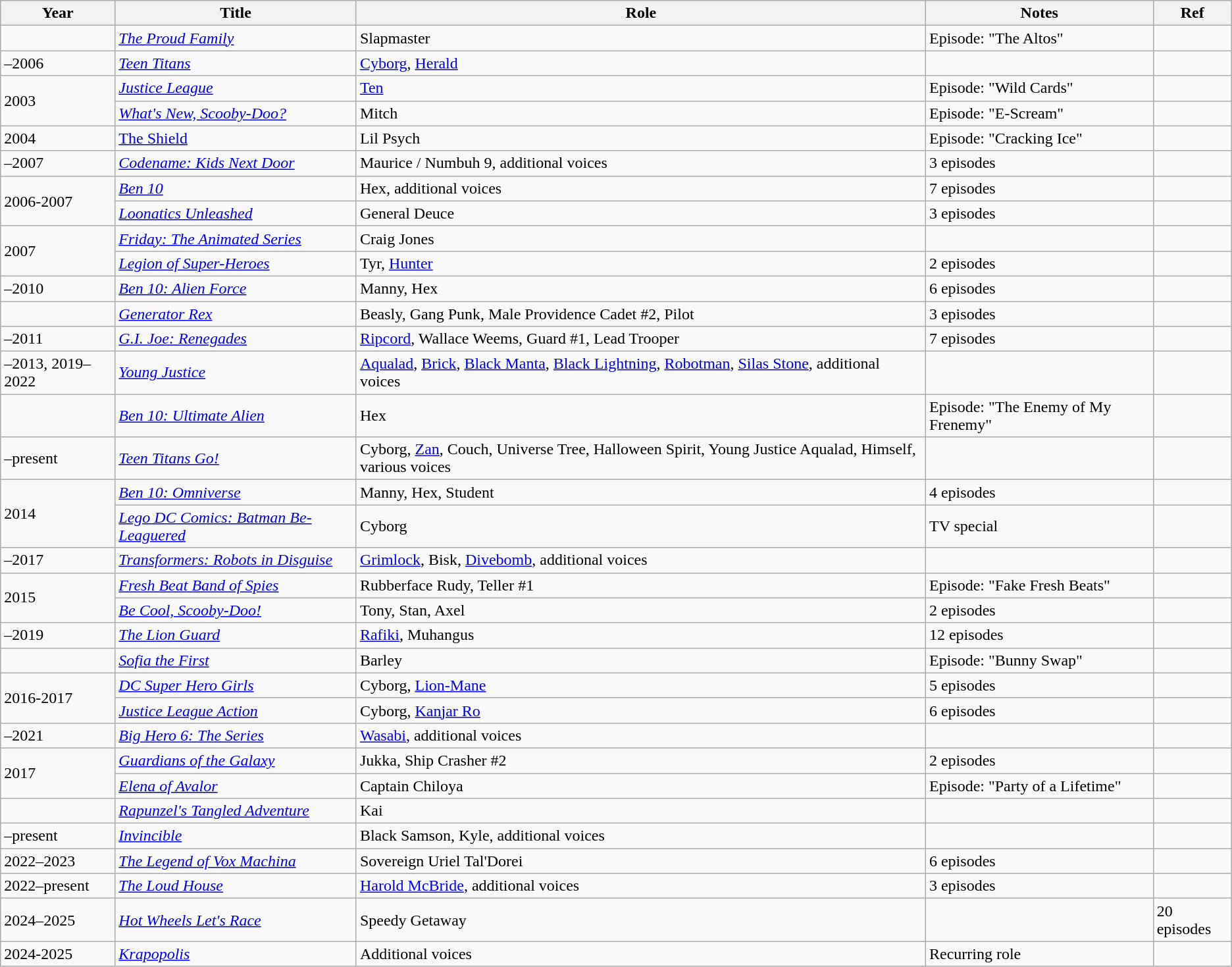<table class="wikitable sortable plainrowhaders">
<tr>
<th scope="col">Year</th>
<th scope="col">Title</th>
<th scope="col">Role</th>
<th class="unsortable" scope="col">Notes</th>
<th class="unsortable" scope="col">Ref</th>
</tr>
<tr>
<td></td>
<td><em><a href='#'>The Proud Family</a></em></td>
<td>Slapmaster</td>
<td>Episode: "The Altos"</td>
<td></td>
</tr>
<tr>
<td>–2006</td>
<td><em><a href='#'>Teen Titans</a></em></td>
<td><a href='#'>Cyborg</a>, <a href='#'>Herald</a></td>
<td></td>
<td></td>
</tr>
<tr>
<td rowspan=2>2003</td>
<td><em><a href='#'>Justice League</a></em></td>
<td><a href='#'>Ten</a></td>
<td>Episode: "Wild Cards"</td>
<td></td>
</tr>
<tr>
<td><em><a href='#'>What's New, Scooby-Doo?</a></em></td>
<td>Mitch</td>
<td>Episode: "E-Scream"</td>
<td></td>
</tr>
<tr>
<td>2004</td>
<td><a href='#'>The Shield</a></td>
<td>Lil Psych</td>
<td>Episode: "Cracking Ice"</td>
<td></td>
</tr>
<tr>
<td>–2007</td>
<td><em><a href='#'>Codename: Kids Next Door</a></em></td>
<td>Maurice / Numbuh 9, additional voices</td>
<td>3 episodes</td>
<td></td>
</tr>
<tr>
<td rowspan=2>2006-2007</td>
<td><em><a href='#'>Ben 10</a></em></td>
<td>Hex, additional voices</td>
<td>7 episodes</td>
<td></td>
</tr>
<tr>
<td><em><a href='#'>Loonatics Unleashed</a></em></td>
<td>General Deuce</td>
<td>3 episodes</td>
<td></td>
</tr>
<tr>
<td rowspan=2>2007</td>
<td><em><a href='#'>Friday: The Animated Series</a></em></td>
<td>Craig Jones</td>
<td></td>
<td></td>
</tr>
<tr>
<td><em><a href='#'>Legion of Super-Heroes</a></em></td>
<td>Tyr, <a href='#'>Hunter</a></td>
<td>2 episodes</td>
<td></td>
</tr>
<tr>
<td>–2010</td>
<td><em><a href='#'>Ben 10: Alien Force</a></em></td>
<td>Manny, Hex</td>
<td>6 episodes</td>
<td></td>
</tr>
<tr>
<td></td>
<td><em><a href='#'>Generator Rex</a></em></td>
<td>Beasly, Gang Punk, Male Providence Cadet #2, Pilot</td>
<td>3 episodes</td>
<td></td>
</tr>
<tr>
<td>–2011</td>
<td><em><a href='#'>G.I. Joe: Renegades</a></em></td>
<td><a href='#'>Ripcord</a>, Wallace Weems, Guard #1, Lead Trooper</td>
<td>7 episodes</td>
<td></td>
</tr>
<tr>
<td>–2013, 2019–2022</td>
<td><em><a href='#'>Young Justice</a></em></td>
<td><a href='#'>Aqualad</a>, <a href='#'>Brick</a>, <a href='#'>Black Manta</a>, <a href='#'>Black Lightning</a>, <a href='#'>Robotman</a>, <a href='#'>Silas Stone</a>, additional voices</td>
<td></td>
<td></td>
</tr>
<tr>
<td></td>
<td><em><a href='#'>Ben 10: Ultimate Alien</a></em></td>
<td>Hex</td>
<td>Episode: "The Enemy of My Frenemy"</td>
<td></td>
</tr>
<tr>
<td>–present</td>
<td><em><a href='#'>Teen Titans Go!</a></em></td>
<td>Cyborg, <a href='#'>Zan</a>, Couch, Universe Tree, Halloween Spirit, Young Justice Aqualad, Himself, various voices</td>
<td></td>
<td></td>
</tr>
<tr>
<td rowspan=2>2014</td>
<td><em><a href='#'>Ben 10: Omniverse</a></em></td>
<td>Manny, Hex, Student</td>
<td>4 episodes</td>
<td></td>
</tr>
<tr>
<td><em><a href='#'>Lego DC Comics: Batman Be-Leaguered</a></em></td>
<td>Cyborg</td>
<td>TV special</td>
<td></td>
</tr>
<tr>
<td>–2017</td>
<td><em><a href='#'>Transformers: Robots in Disguise</a></em></td>
<td><a href='#'>Grimlock</a>, Bisk, <a href='#'>Divebomb</a>, additional voices</td>
<td></td>
<td></td>
</tr>
<tr>
<td rowspan=2>2015</td>
<td><em><a href='#'>Fresh Beat Band of Spies</a></em></td>
<td>Rubberface Rudy, Teller #1</td>
<td>Episode: "Fake Fresh Beats"</td>
<td></td>
</tr>
<tr>
<td><em><a href='#'>Be Cool, Scooby-Doo!</a></em></td>
<td>Tony, Stan, Axel</td>
<td>2 episodes</td>
<td></td>
</tr>
<tr>
<td>–2019</td>
<td><em><a href='#'>The Lion Guard</a></em></td>
<td><a href='#'>Rafiki</a>, Muhangus</td>
<td>12 episodes</td>
<td></td>
</tr>
<tr>
<td></td>
<td><em><a href='#'>Sofia the First</a></em></td>
<td>Barley</td>
<td>Episode: "Bunny Swap"</td>
<td></td>
</tr>
<tr>
<td rowspan=2>2016-2017</td>
<td><em><a href='#'>DC Super Hero Girls</a></em></td>
<td>Cyborg, <a href='#'>Lion-Mane</a></td>
<td>5 episodes</td>
<td></td>
</tr>
<tr>
<td><em><a href='#'>Justice League Action</a></em></td>
<td>Cyborg, <a href='#'>Kanjar Ro</a></td>
<td>6 episodes</td>
<td></td>
</tr>
<tr>
<td>–2021</td>
<td><em><a href='#'>Big Hero 6: The Series</a></em></td>
<td><a href='#'>Wasabi</a>, additional voices</td>
<td></td>
<td></td>
</tr>
<tr>
<td rowspan=2>2017</td>
<td><em><a href='#'>Guardians of the Galaxy</a></em></td>
<td>Jukka, Ship Crasher #2</td>
<td>2 episodes</td>
<td></td>
</tr>
<tr>
<td><em><a href='#'>Elena of Avalor</a></em></td>
<td>Captain Chiloya</td>
<td>Episode: "Party of a Lifetime"</td>
<td></td>
</tr>
<tr>
<td></td>
<td><em><a href='#'>Rapunzel's Tangled Adventure</a></em></td>
<td>Kai</td>
<td></td>
<td></td>
</tr>
<tr>
<td>–present</td>
<td><em><a href='#'>Invincible</a></em></td>
<td>Black Samson, Kyle, additional voices</td>
<td></td>
<td></td>
</tr>
<tr>
<td>2022–2023</td>
<td><em><a href='#'>The Legend of Vox Machina</a></em></td>
<td>Sovereign Uriel Tal'Dorei</td>
<td>6 episodes</td>
<td></td>
</tr>
<tr>
<td>2022–present</td>
<td><em><a href='#'>The Loud House</a></em></td>
<td><a href='#'>Harold McBride</a>, additional voices</td>
<td>3 episodes</td>
<td></td>
</tr>
<tr>
<td>2024–2025</td>
<td><em><a href='#'>Hot Wheels Let's Race</a></em></td>
<td>Speedy Getaway</td>
<td></td>
<td>20 episodes</td>
</tr>
<tr>
<td>2024-2025</td>
<td><em><a href='#'>Krapopolis</a></em></td>
<td>Additional voices</td>
<td>Recurring role</td>
</tr>
</table>
